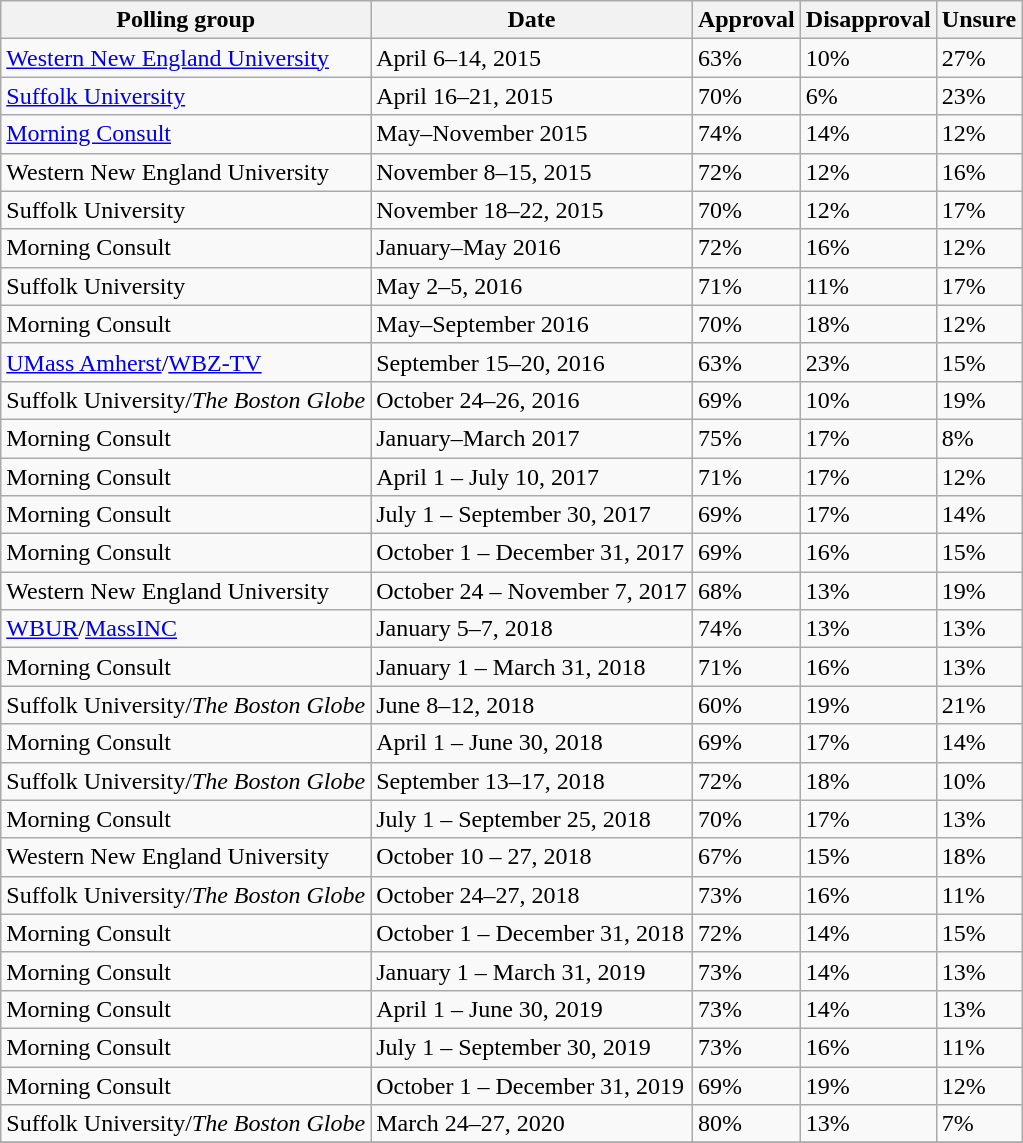<table class="wikitable sortable mw-collapsible mw-collapsed">
<tr>
<th>Polling group</th>
<th>Date</th>
<th>Approval</th>
<th>Disapproval</th>
<th>Unsure</th>
</tr>
<tr>
<td><a href='#'>Western New England University</a></td>
<td>April 6–14, 2015</td>
<td>63%</td>
<td>10%</td>
<td>27%</td>
</tr>
<tr>
<td><a href='#'>Suffolk University</a></td>
<td>April 16–21, 2015</td>
<td>70%</td>
<td>6%</td>
<td>23%</td>
</tr>
<tr>
<td><a href='#'>Morning Consult</a></td>
<td>May–November 2015</td>
<td>74%</td>
<td>14%</td>
<td>12%</td>
</tr>
<tr>
<td>Western New England University</td>
<td>November 8–15, 2015</td>
<td>72%</td>
<td>12%</td>
<td>16%</td>
</tr>
<tr>
<td>Suffolk University</td>
<td>November 18–22, 2015</td>
<td>70%</td>
<td>12%</td>
<td>17%</td>
</tr>
<tr>
<td>Morning Consult</td>
<td>January–May 2016</td>
<td>72%</td>
<td>16%</td>
<td>12%</td>
</tr>
<tr>
<td>Suffolk University</td>
<td>May 2–5, 2016</td>
<td>71%</td>
<td>11%</td>
<td>17%</td>
</tr>
<tr>
<td>Morning Consult</td>
<td>May–September 2016</td>
<td>70%</td>
<td>18%</td>
<td>12%</td>
</tr>
<tr>
<td><a href='#'>UMass Amherst</a>/<a href='#'>WBZ-TV</a></td>
<td>September 15–20, 2016</td>
<td>63%</td>
<td>23%</td>
<td>15%</td>
</tr>
<tr>
<td>Suffolk University/<em>The Boston Globe</em></td>
<td>October 24–26, 2016</td>
<td>69%</td>
<td>10%</td>
<td>19%</td>
</tr>
<tr>
<td>Morning Consult</td>
<td>January–March 2017</td>
<td>75%</td>
<td>17%</td>
<td>8%</td>
</tr>
<tr>
<td>Morning Consult</td>
<td>April 1 – July 10, 2017</td>
<td>71%</td>
<td>17%</td>
<td>12%</td>
</tr>
<tr>
<td>Morning Consult</td>
<td>July 1 – September 30, 2017</td>
<td>69%</td>
<td>17%</td>
<td>14%</td>
</tr>
<tr>
<td>Morning Consult</td>
<td>October 1 – December 31, 2017</td>
<td>69%</td>
<td>16%</td>
<td>15%</td>
</tr>
<tr>
<td>Western New England University</td>
<td>October 24 – November 7, 2017</td>
<td>68%</td>
<td>13%</td>
<td>19%</td>
</tr>
<tr>
<td><a href='#'>WBUR</a>/<a href='#'>MassINC</a></td>
<td>January 5–7, 2018</td>
<td>74%</td>
<td>13%</td>
<td>13%</td>
</tr>
<tr>
<td>Morning Consult</td>
<td>January 1 – March 31, 2018</td>
<td>71%</td>
<td>16%</td>
<td>13%</td>
</tr>
<tr>
<td>Suffolk University/<em>The Boston Globe</em></td>
<td>June 8–12, 2018</td>
<td>60%</td>
<td>19%</td>
<td>21%</td>
</tr>
<tr>
<td>Morning Consult</td>
<td>April 1 – June 30, 2018</td>
<td>69%</td>
<td>17%</td>
<td>14%</td>
</tr>
<tr>
<td>Suffolk University/<em>The Boston Globe</em></td>
<td>September 13–17, 2018</td>
<td>72%</td>
<td>18%</td>
<td>10%</td>
</tr>
<tr>
<td>Morning Consult</td>
<td>July 1 – September 25, 2018</td>
<td>70%</td>
<td>17%</td>
<td>13%</td>
</tr>
<tr>
<td>Western New England University</td>
<td>October 10 – 27, 2018</td>
<td>67%</td>
<td>15%</td>
<td>18%</td>
</tr>
<tr>
<td>Suffolk University/<em>The Boston Globe</em></td>
<td>October 24–27, 2018</td>
<td>73%</td>
<td>16%</td>
<td>11%</td>
</tr>
<tr>
<td>Morning Consult</td>
<td>October 1 – December 31, 2018</td>
<td>72%</td>
<td>14%</td>
<td>15%</td>
</tr>
<tr>
<td>Morning Consult</td>
<td>January 1 – March 31, 2019</td>
<td>73%</td>
<td>14%</td>
<td>13%</td>
</tr>
<tr>
<td>Morning Consult</td>
<td>April 1 – June 30, 2019</td>
<td>73%</td>
<td>14%</td>
<td>13%</td>
</tr>
<tr>
<td>Morning Consult</td>
<td>July 1 – September 30, 2019</td>
<td>73%</td>
<td>16%</td>
<td>11%</td>
</tr>
<tr>
<td>Morning Consult</td>
<td>October 1 – December 31, 2019</td>
<td>69%</td>
<td>19%</td>
<td>12%</td>
</tr>
<tr>
<td>Suffolk University/<em>The Boston Globe</em></td>
<td>March 24–27, 2020</td>
<td>80%</td>
<td>13%</td>
<td>7%</td>
</tr>
<tr>
</tr>
</table>
